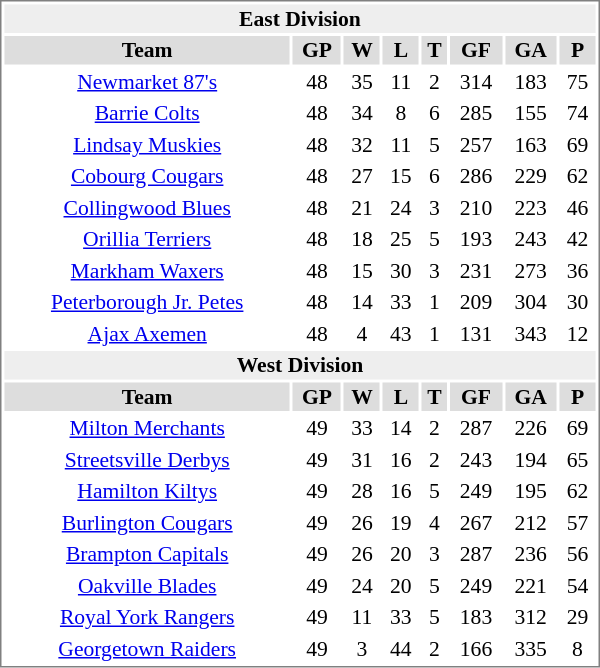<table cellpadding="0">
<tr align="left" style="vertical-align: top">
<td></td>
<td><br><table cellpadding="1" width="400px" style="font-size: 90%; border: 1px solid gray;">
<tr align="center"  bgcolor="#eeeeee">
<td colspan="11"><strong>East Division</strong></td>
</tr>
<tr align="center"  bgcolor="#dddddd">
<td><strong>Team</strong></td>
<td><strong>GP</strong></td>
<td><strong>W</strong></td>
<td><strong>L</strong></td>
<td><strong>T</strong></td>
<td><strong>GF</strong></td>
<td><strong>GA</strong></td>
<td><strong>P</strong></td>
</tr>
<tr align="center">
<td><a href='#'>Newmarket 87's</a></td>
<td>48</td>
<td>35</td>
<td>11</td>
<td>2</td>
<td>314</td>
<td>183</td>
<td>75</td>
</tr>
<tr align="center">
<td><a href='#'>Barrie Colts</a></td>
<td>48</td>
<td>34</td>
<td>8</td>
<td>6</td>
<td>285</td>
<td>155</td>
<td>74</td>
</tr>
<tr align="center">
<td><a href='#'>Lindsay Muskies</a></td>
<td>48</td>
<td>32</td>
<td>11</td>
<td>5</td>
<td>257</td>
<td>163</td>
<td>69</td>
</tr>
<tr align="center">
<td><a href='#'>Cobourg Cougars</a></td>
<td>48</td>
<td>27</td>
<td>15</td>
<td>6</td>
<td>286</td>
<td>229</td>
<td>62</td>
</tr>
<tr align="center">
<td><a href='#'>Collingwood Blues</a></td>
<td>48</td>
<td>21</td>
<td>24</td>
<td>3</td>
<td>210</td>
<td>223</td>
<td>46</td>
</tr>
<tr align="center">
<td><a href='#'>Orillia Terriers</a></td>
<td>48</td>
<td>18</td>
<td>25</td>
<td>5</td>
<td>193</td>
<td>243</td>
<td>42</td>
</tr>
<tr align="center">
<td><a href='#'>Markham Waxers</a></td>
<td>48</td>
<td>15</td>
<td>30</td>
<td>3</td>
<td>231</td>
<td>273</td>
<td>36</td>
</tr>
<tr align="center">
<td><a href='#'>Peterborough Jr. Petes</a></td>
<td>48</td>
<td>14</td>
<td>33</td>
<td>1</td>
<td>209</td>
<td>304</td>
<td>30</td>
</tr>
<tr align="center">
<td><a href='#'>Ajax Axemen</a></td>
<td>48</td>
<td>4</td>
<td>43</td>
<td>1</td>
<td>131</td>
<td>343</td>
<td>12</td>
</tr>
<tr align="center"  bgcolor="#eeeeee">
<td colspan="11"><strong>West Division</strong></td>
</tr>
<tr align="center"  bgcolor="#dddddd">
<td><strong>Team</strong></td>
<td><strong>GP</strong></td>
<td><strong>W</strong></td>
<td><strong>L</strong></td>
<td><strong>T</strong></td>
<td><strong>GF</strong></td>
<td><strong>GA</strong></td>
<td><strong>P</strong></td>
</tr>
<tr align="center">
<td><a href='#'>Milton Merchants</a></td>
<td>49</td>
<td>33</td>
<td>14</td>
<td>2</td>
<td>287</td>
<td>226</td>
<td>69</td>
</tr>
<tr align="center">
<td><a href='#'>Streetsville Derbys</a></td>
<td>49</td>
<td>31</td>
<td>16</td>
<td>2</td>
<td>243</td>
<td>194</td>
<td>65</td>
</tr>
<tr align="center">
<td><a href='#'>Hamilton Kiltys</a></td>
<td>49</td>
<td>28</td>
<td>16</td>
<td>5</td>
<td>249</td>
<td>195</td>
<td>62</td>
</tr>
<tr align="center">
<td><a href='#'>Burlington Cougars</a></td>
<td>49</td>
<td>26</td>
<td>19</td>
<td>4</td>
<td>267</td>
<td>212</td>
<td>57</td>
</tr>
<tr align="center">
<td><a href='#'>Brampton Capitals</a></td>
<td>49</td>
<td>26</td>
<td>20</td>
<td>3</td>
<td>287</td>
<td>236</td>
<td>56</td>
</tr>
<tr align="center">
<td><a href='#'>Oakville Blades</a></td>
<td>49</td>
<td>24</td>
<td>20</td>
<td>5</td>
<td>249</td>
<td>221</td>
<td>54</td>
</tr>
<tr align="center">
<td><a href='#'>Royal York Rangers</a></td>
<td>49</td>
<td>11</td>
<td>33</td>
<td>5</td>
<td>183</td>
<td>312</td>
<td>29</td>
</tr>
<tr align="center">
<td><a href='#'>Georgetown Raiders</a></td>
<td>49</td>
<td>3</td>
<td>44</td>
<td>2</td>
<td>166</td>
<td>335</td>
<td>8</td>
</tr>
</table>
</td>
</tr>
</table>
